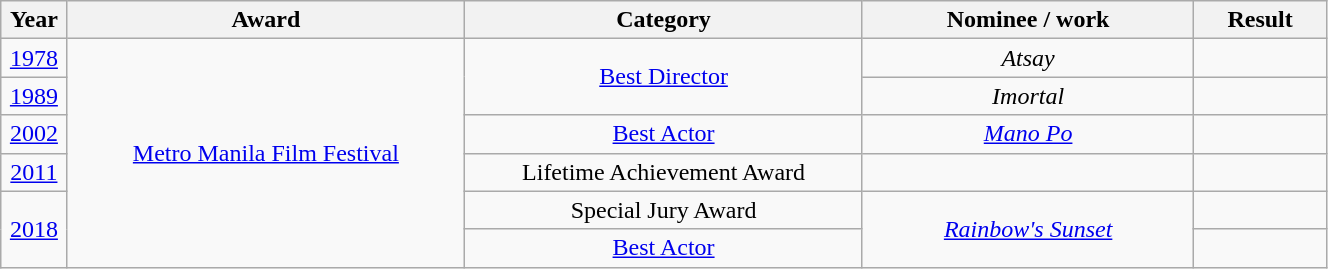<table class="wikitable sortable" style="width:70%; text-align:center;">
<tr>
<th scope="col" style="width:5%;">Year</th>
<th scope="col" style="width:30%;" class="unsortable">Award</th>
<th scope="col" style="width:30%;">Category</th>
<th scope="col" style="width:25%;">Nominee / work</th>
<th scope="col" style="width:10%;">Result</th>
</tr>
<tr>
<td><a href='#'>1978</a></td>
<td rowspan="6"><a href='#'>Metro Manila Film Festival</a></td>
<td rowspan="2"><a href='#'>Best Director</a></td>
<td><em>Atsay </em></td>
<td></td>
</tr>
<tr>
<td><a href='#'>1989</a></td>
<td><em>Imortal</em></td>
<td></td>
</tr>
<tr>
<td><a href='#'>2002</a></td>
<td><a href='#'>Best Actor</a></td>
<td><em><a href='#'>Mano Po</a></em></td>
<td></td>
</tr>
<tr>
<td><a href='#'>2011</a></td>
<td>Lifetime Achievement Award</td>
<td></td>
<td></td>
</tr>
<tr>
<td rowspan=2><a href='#'>2018</a></td>
<td>Special Jury Award</td>
<td rowspan=2><em><a href='#'>Rainbow's Sunset</a></em></td>
<td></td>
</tr>
<tr>
<td><a href='#'>Best Actor</a></td>
<td></td>
</tr>
</table>
